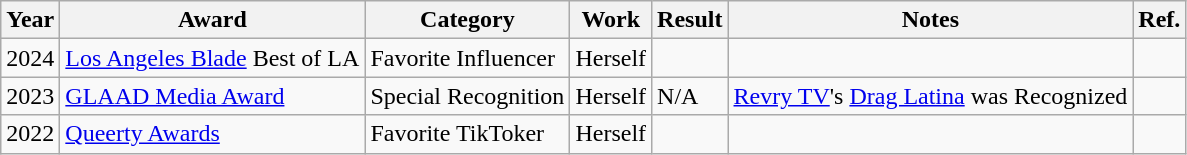<table class="wikitable">
<tr>
<th>Year</th>
<th>Award</th>
<th>Category</th>
<th>Work</th>
<th>Result</th>
<th>Notes</th>
<th>Ref.</th>
</tr>
<tr>
<td>2024</td>
<td><a href='#'>Los Angeles Blade</a> Best of LA</td>
<td>Favorite Influencer</td>
<td>Herself</td>
<td></td>
<td></td>
<td></td>
</tr>
<tr>
<td>2023</td>
<td><a href='#'>GLAAD Media Award</a></td>
<td>Special Recognition</td>
<td>Herself</td>
<td>N/A</td>
<td><a href='#'>Revry TV</a>'s <a href='#'>Drag Latina</a> was Recognized</td>
<td></td>
</tr>
<tr>
<td>2022</td>
<td><a href='#'>Queerty Awards</a></td>
<td>Favorite TikToker</td>
<td>Herself</td>
<td></td>
<td></td>
<td></td>
</tr>
</table>
